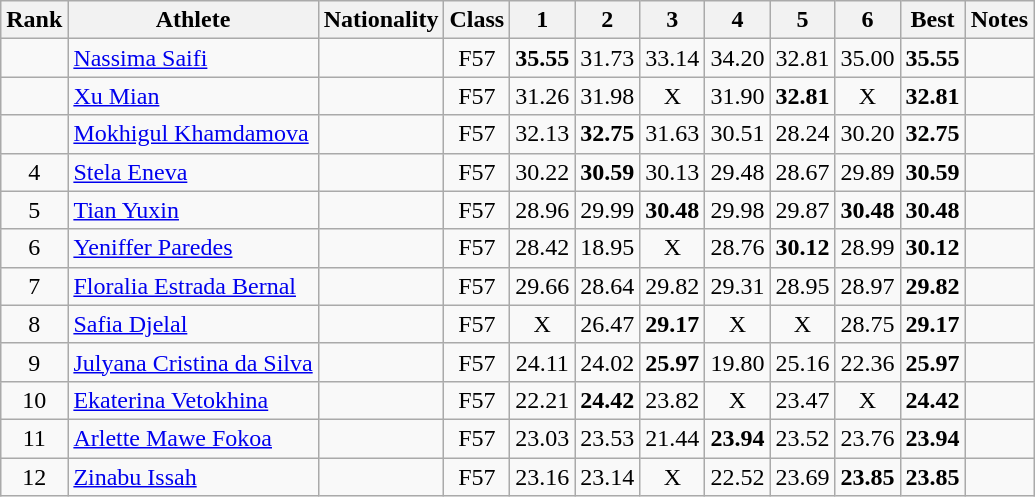<table class="wikitable sortable" style="text-align:center">
<tr>
<th>Rank</th>
<th>Athlete</th>
<th>Nationality</th>
<th>Class</th>
<th>1</th>
<th>2</th>
<th>3</th>
<th>4</th>
<th>5</th>
<th>6</th>
<th>Best</th>
<th>Notes</th>
</tr>
<tr>
<td></td>
<td align="left"><a href='#'>Nassima Saifi</a></td>
<td align="left"></td>
<td>F57</td>
<td><strong>35.55</strong></td>
<td>31.73</td>
<td>33.14</td>
<td>34.20</td>
<td>32.81</td>
<td>35.00</td>
<td><strong>35.55</strong></td>
<td></td>
</tr>
<tr>
<td></td>
<td align="left"><a href='#'>Xu Mian</a></td>
<td align="left"></td>
<td>F57</td>
<td>31.26</td>
<td>31.98</td>
<td>X</td>
<td>31.90</td>
<td><strong>32.81</strong></td>
<td>X</td>
<td><strong>32.81</strong></td>
<td></td>
</tr>
<tr>
<td></td>
<td align="left"><a href='#'>Mokhigul Khamdamova</a></td>
<td align="left"></td>
<td>F57</td>
<td>32.13</td>
<td><strong>32.75</strong></td>
<td>31.63</td>
<td>30.51</td>
<td>28.24</td>
<td>30.20</td>
<td><strong>32.75</strong></td>
<td></td>
</tr>
<tr>
<td>4</td>
<td align="left"><a href='#'>Stela Eneva</a></td>
<td align="left"></td>
<td>F57</td>
<td>30.22</td>
<td><strong>30.59</strong></td>
<td>30.13</td>
<td>29.48</td>
<td>28.67</td>
<td>29.89</td>
<td><strong>30.59</strong></td>
<td></td>
</tr>
<tr>
<td>5</td>
<td align="left"><a href='#'>Tian Yuxin</a></td>
<td align="left"></td>
<td>F57</td>
<td>28.96</td>
<td>29.99</td>
<td><strong>30.48</strong></td>
<td>29.98</td>
<td>29.87</td>
<td><strong>30.48</strong></td>
<td><strong>30.48</strong></td>
<td></td>
</tr>
<tr>
<td>6</td>
<td align="left"><a href='#'>Yeniffer Paredes</a></td>
<td align="left"></td>
<td>F57</td>
<td>28.42</td>
<td>18.95</td>
<td>X</td>
<td>28.76</td>
<td><strong>30.12</strong></td>
<td>28.99</td>
<td><strong>30.12</strong></td>
<td></td>
</tr>
<tr>
<td>7</td>
<td align="left"><a href='#'>Floralia Estrada Bernal</a></td>
<td align="left"></td>
<td>F57</td>
<td>29.66</td>
<td>28.64</td>
<td>29.82</td>
<td>29.31</td>
<td>28.95</td>
<td>28.97</td>
<td><strong>29.82</strong></td>
<td></td>
</tr>
<tr>
<td>8</td>
<td align="left"><a href='#'>Safia Djelal</a></td>
<td align="left"></td>
<td>F57</td>
<td>X</td>
<td>26.47</td>
<td><strong>29.17</strong></td>
<td>X</td>
<td>X</td>
<td>28.75</td>
<td><strong>29.17</strong></td>
<td></td>
</tr>
<tr>
<td>9</td>
<td align="left"><a href='#'>Julyana Cristina da Silva</a></td>
<td align="left"></td>
<td>F57</td>
<td>24.11</td>
<td>24.02</td>
<td><strong>25.97</strong></td>
<td>19.80</td>
<td>25.16</td>
<td>22.36</td>
<td><strong>25.97</strong></td>
<td></td>
</tr>
<tr>
<td>10</td>
<td align="left"><a href='#'>Ekaterina Vetokhina</a></td>
<td align="left"></td>
<td>F57</td>
<td>22.21</td>
<td><strong>24.42</strong></td>
<td>23.82</td>
<td>X</td>
<td>23.47</td>
<td>X</td>
<td><strong>24.42</strong></td>
<td></td>
</tr>
<tr>
<td>11</td>
<td align="left"><a href='#'>Arlette Mawe Fokoa</a></td>
<td align="left"></td>
<td>F57</td>
<td>23.03</td>
<td>23.53</td>
<td>21.44</td>
<td><strong>23.94</strong></td>
<td>23.52</td>
<td>23.76</td>
<td><strong>23.94</strong></td>
<td></td>
</tr>
<tr>
<td>12</td>
<td align="left"><a href='#'>Zinabu Issah</a></td>
<td align="left"></td>
<td>F57</td>
<td>23.16</td>
<td>23.14</td>
<td>X</td>
<td>22.52</td>
<td>23.69</td>
<td><strong>23.85</strong></td>
<td><strong>23.85</strong></td>
<td></td>
</tr>
</table>
